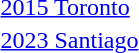<table>
<tr>
<td><a href='#'>2015 Toronto</a><br></td>
<td></td>
<td></td>
<td></td>
</tr>
<tr>
<td><a href='#'>2023 Santiago</a><br></td>
<td></td>
<td></td>
<td></td>
</tr>
</table>
